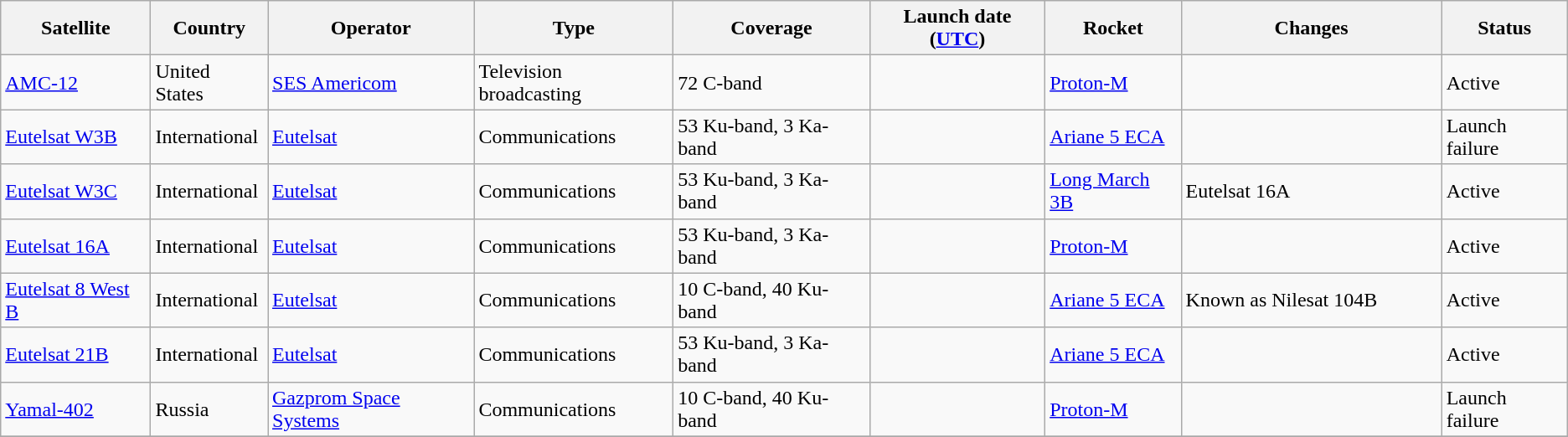<table class="wikitable sortable" border="1"}>
<tr>
<th>Satellite</th>
<th>Country</th>
<th>Operator</th>
<th>Type</th>
<th>Coverage </th>
<th>Launch date (<a href='#'>UTC</a>) </th>
<th>Rocket</th>
<th width="200pt">Changes</th>
<th>Status </th>
</tr>
<tr>
<td><a href='#'>AMC-12</a></td>
<td>United States</td>
<td><a href='#'>SES Americom</a></td>
<td>Television broadcasting</td>
<td>72 C-band</td>
<td></td>
<td><a href='#'>Proton-M</a></td>
<td></td>
<td>Active</td>
</tr>
<tr>
<td><a href='#'>Eutelsat W3B</a></td>
<td>International</td>
<td><a href='#'>Eutelsat</a></td>
<td>Communications</td>
<td>53 Ku-band, 3 Ka-band</td>
<td></td>
<td><a href='#'>Ariane 5 ECA</a></td>
<td></td>
<td>Launch failure</td>
</tr>
<tr>
<td><a href='#'>Eutelsat W3C</a></td>
<td>International</td>
<td><a href='#'>Eutelsat</a></td>
<td>Communications</td>
<td>53 Ku-band, 3 Ka-band</td>
<td></td>
<td><a href='#'>Long March 3B</a></td>
<td>Eutelsat 16A</td>
<td>Active</td>
</tr>
<tr>
<td><a href='#'>Eutelsat 16A</a></td>
<td>International</td>
<td><a href='#'>Eutelsat</a></td>
<td>Communications</td>
<td>53 Ku-band, 3 Ka-band</td>
<td></td>
<td><a href='#'>Proton-M</a></td>
<td></td>
<td>Active</td>
</tr>
<tr>
<td><a href='#'>Eutelsat 8 West B</a></td>
<td>International</td>
<td><a href='#'>Eutelsat</a></td>
<td>Communications</td>
<td>10 C-band, 40 Ku-band</td>
<td></td>
<td><a href='#'>Ariane 5 ECA</a></td>
<td>Known as Nilesat 104B</td>
<td>Active</td>
</tr>
<tr>
<td><a href='#'>Eutelsat 21B</a></td>
<td>International</td>
<td><a href='#'>Eutelsat</a></td>
<td>Communications</td>
<td>53 Ku-band, 3 Ka-band</td>
<td></td>
<td><a href='#'>Ariane 5 ECA</a></td>
<td></td>
<td>Active</td>
</tr>
<tr>
<td><a href='#'>Yamal-402</a></td>
<td>Russia</td>
<td><a href='#'>Gazprom Space Systems</a></td>
<td>Communications</td>
<td>10 C-band, 40 Ku-band</td>
<td></td>
<td><a href='#'>Proton-M</a></td>
<td></td>
<td>Launch failure</td>
</tr>
<tr>
</tr>
</table>
